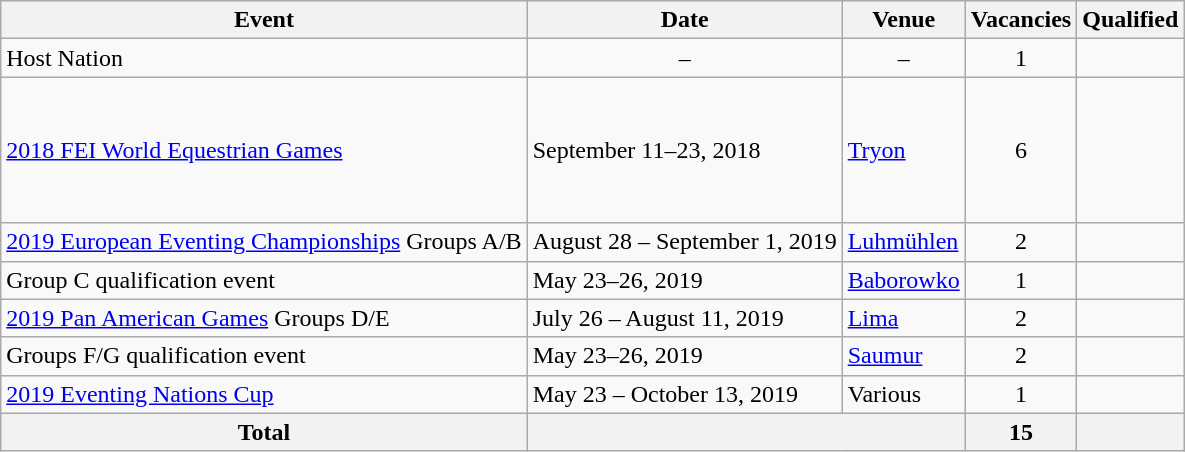<table class="wikitable">
<tr>
<th scope="col">Event</th>
<th>Date</th>
<th>Venue</th>
<th>Vacancies</th>
<th>Qualified</th>
</tr>
<tr>
<td>Host Nation</td>
<td align=center>–</td>
<td align=center>–</td>
<td align="center">1</td>
<td></td>
</tr>
<tr>
<td><a href='#'>2018 FEI World Equestrian Games</a></td>
<td>September 11–23, 2018</td>
<td> <a href='#'>Tryon</a></td>
<td align="center">6</td>
<td><br><br><br><br><br></td>
</tr>
<tr>
<td><a href='#'>2019 European Eventing Championships</a> Groups A/B</td>
<td>August 28 – September 1, 2019</td>
<td> <a href='#'>Luhmühlen</a></td>
<td align="center">2</td>
<td><br></td>
</tr>
<tr>
<td>Group C qualification event</td>
<td>May 23–26, 2019</td>
<td> <a href='#'>Baborowko</a></td>
<td align=center>1</td>
<td></td>
</tr>
<tr>
<td><a href='#'>2019 Pan American Games</a> Groups D/E</td>
<td>July 26 – August 11, 2019</td>
<td> <a href='#'>Lima</a></td>
<td align="center">2</td>
<td><br></td>
</tr>
<tr>
<td>Groups F/G qualification event</td>
<td>May 23–26, 2019</td>
<td> <a href='#'>Saumur</a></td>
<td align="center">2</td>
<td><br></td>
</tr>
<tr>
<td><a href='#'>2019 Eventing Nations Cup</a></td>
<td>May 23 – October 13, 2019</td>
<td>Various</td>
<td align="center">1</td>
<td></td>
</tr>
<tr>
<th>Total</th>
<th colspan="2"></th>
<th>15</th>
<th></th>
</tr>
</table>
